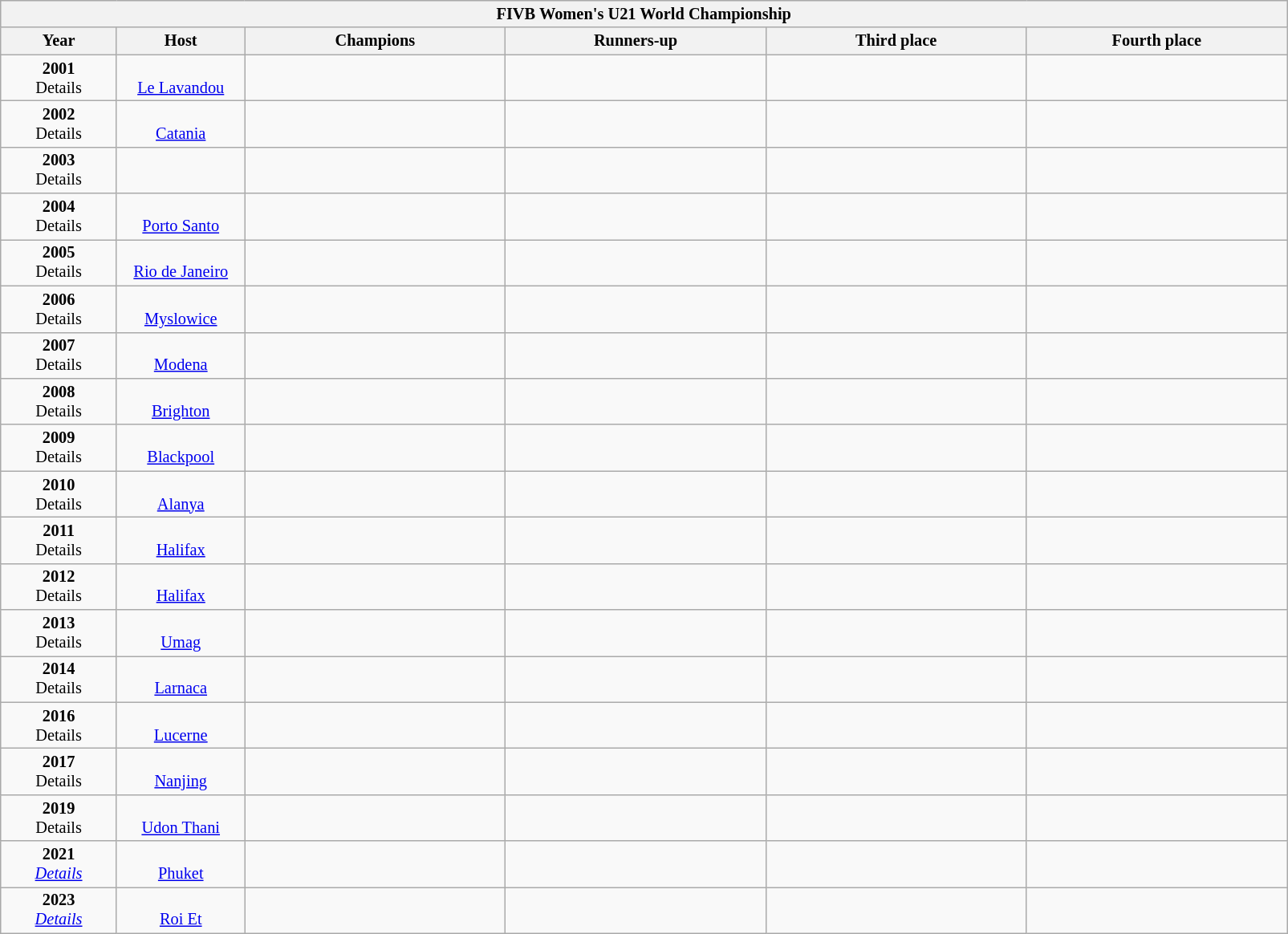<table class=wikitable style=font-size:85%;>
<tr style= "background: #e2e2e2;">
<th colspan=6 width=100%>FIVB Women's U21 World Championship</th>
</tr>
<tr>
<th width=90>Year</th>
<th width=100>Host</th>
<th width=210>Champions</th>
<th width=210>Runners-up</th>
<th width=210>Third place</th>
<th width=210>Fourth place</th>
</tr>
<tr>
<td align=center><strong>2001</strong><br> Details</td>
<td align=center><br><a href='#'>Le Lavandou</a></td>
<td><strong><br> </strong></td>
<td><br></td>
<td><br> </td>
<td><br> </td>
</tr>
<tr>
<td align=center><strong>2002</strong><br> Details</td>
<td align=center><br><a href='#'>Catania</a></td>
<td><strong><br> </strong></td>
<td><br> </td>
<td><br> </td>
<td><br> </td>
</tr>
<tr>
<td align=center><strong>2003</strong><br> Details</td>
<td align=center></td>
<td><strong><br> </strong></td>
<td><br> </td>
<td><br> </td>
<td><br> </td>
</tr>
<tr>
<td align=center><strong>2004</strong><br> Details</td>
<td align=center><br><a href='#'>Porto Santo</a></td>
<td><strong><br> </strong></td>
<td><br> </td>
<td><br> </td>
<td><br> </td>
</tr>
<tr>
<td align=center><strong>2005</strong><br> Details</td>
<td align=center><br><a href='#'>Rio de Janeiro</a></td>
<td><strong><br> </strong></td>
<td><br> </td>
<td><br> </td>
<td><br> </td>
</tr>
<tr>
<td align=center><strong>2006</strong><br> Details</td>
<td align=center><br><a href='#'>Myslowice</a></td>
<td><strong><br> </strong></td>
<td><br> </td>
<td><br> </td>
<td><br> </td>
</tr>
<tr>
<td align=center><strong>2007</strong><br> Details</td>
<td align=center><br><a href='#'>Modena</a></td>
<td><strong><br> </strong></td>
<td><br> </td>
<td><br> </td>
<td><br> </td>
</tr>
<tr>
<td align=center><strong>2008</strong><br> Details</td>
<td align=center><br><a href='#'>Brighton</a></td>
<td><strong><br> </strong></td>
<td><br> </td>
<td><br></td>
<td><br> </td>
</tr>
<tr>
<td align=center><strong>2009</strong><br> Details</td>
<td align=center><br><a href='#'>Blackpool</a></td>
<td><strong><br> </strong></td>
<td><br> </td>
<td><br> </td>
<td><br> </td>
</tr>
<tr>
<td align=center><strong>2010</strong><br> Details</td>
<td align=center><br><a href='#'>Alanya</a></td>
<td><strong><br> </strong></td>
<td><br> </td>
<td><br> </td>
<td><br> </td>
</tr>
<tr>
<td align=center><strong>2011</strong><br> Details</td>
<td align=center><br><a href='#'>Halifax</a></td>
<td><strong><br> </strong></td>
<td><br> </td>
<td><br> </td>
<td><br> </td>
</tr>
<tr>
<td align=center><strong>2012</strong><br> Details</td>
<td align=center><br><a href='#'>Halifax</a></td>
<td><strong><br> </strong></td>
<td><br> </td>
<td><br></td>
<td><br></td>
</tr>
<tr>
<td align=center><strong>2013</strong><br> Details</td>
<td align=center><br><a href='#'>Umag</a></td>
<td><strong><br> </strong></td>
<td><br> </td>
<td><br> </td>
<td><br> </td>
</tr>
<tr>
<td align=center><strong>2014</strong><br> Details</td>
<td align=center><br><a href='#'>Larnaca</a></td>
<td><strong><br></strong></td>
<td><br> </td>
<td><br> </td>
<td><br> </td>
</tr>
<tr>
<td align=center><strong>2016</strong><br> Details</td>
<td align=center><br><a href='#'>Lucerne</a></td>
<td><strong><br></strong></td>
<td><br></td>
<td><br></td>
<td><br></td>
</tr>
<tr>
<td align=center><strong>2017</strong><br> Details</td>
<td align=center><br><a href='#'>Nanjing</a></td>
<td><strong><br></strong></td>
<td><br></td>
<td><br></td>
<td><br></td>
</tr>
<tr>
<td align=center><strong>2019</strong><br> Details</td>
<td align=center><br><a href='#'>Udon Thani</a></td>
<td><strong><br></strong></td>
<td><br></td>
<td><br></td>
<td><br></td>
</tr>
<tr>
<td align=center><strong>2021</strong><br><em><a href='#'>Details</a></em></td>
<td align=center><br><a href='#'>Phuket</a></td>
<td><strong><br></strong></td>
<td><br></td>
<td><br></td>
<td><br></td>
</tr>
<tr>
<td align=center><strong>2023</strong><br><em><a href='#'>Details</a></em></td>
<td align=center><br><a href='#'>Roi Et</a></td>
<td><strong><br></strong></td>
<td><br></td>
<td><br></td>
<td><br></td>
</tr>
</table>
